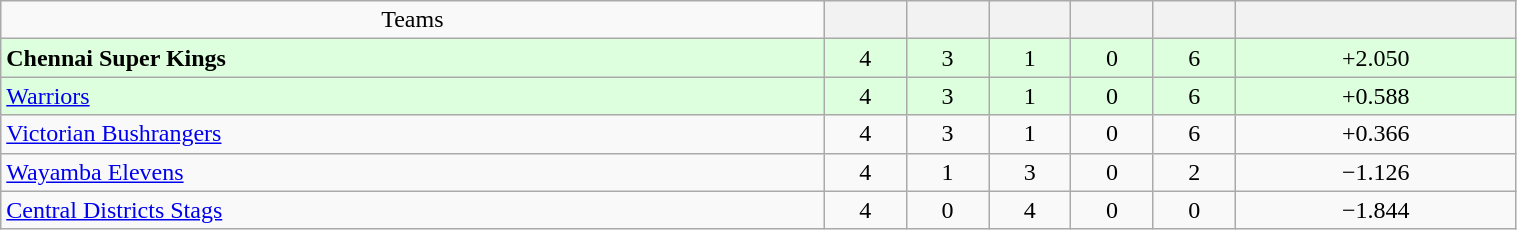<table class="wikitable sortable" align="center" style="text-align: center; font-size: 100%; width:80%">
<tr>
<td W>Teams</td>
<th></th>
<th></th>
<th></th>
<th></th>
<th></th>
<th></th>
</tr>
<tr style="background:#dfd;">
<td style="text-align:left;"><strong>Chennai Super Kings</strong></td>
<td>4</td>
<td>3</td>
<td>1</td>
<td>0</td>
<td>6</td>
<td>+2.050</td>
</tr>
<tr style="background:#dfd;">
<td style="text-align:left;"><a href='#'>Warriors</a></td>
<td>4</td>
<td>3</td>
<td>1</td>
<td>0</td>
<td>6</td>
<td>+0.588</td>
</tr>
<tr>
<td style="text-align:left;"><a href='#'>Victorian Bushrangers</a></td>
<td>4</td>
<td>3</td>
<td>1</td>
<td>0</td>
<td>6</td>
<td>+0.366</td>
</tr>
<tr>
<td style="text-align:left;"><a href='#'>Wayamba Elevens</a></td>
<td>4</td>
<td>1</td>
<td>3</td>
<td>0</td>
<td>2</td>
<td>−1.126</td>
</tr>
<tr>
<td style="text-align:left;"><a href='#'>Central Districts Stags</a></td>
<td>4</td>
<td>0</td>
<td>4</td>
<td>0</td>
<td>0</td>
<td>−1.844</td>
</tr>
</table>
